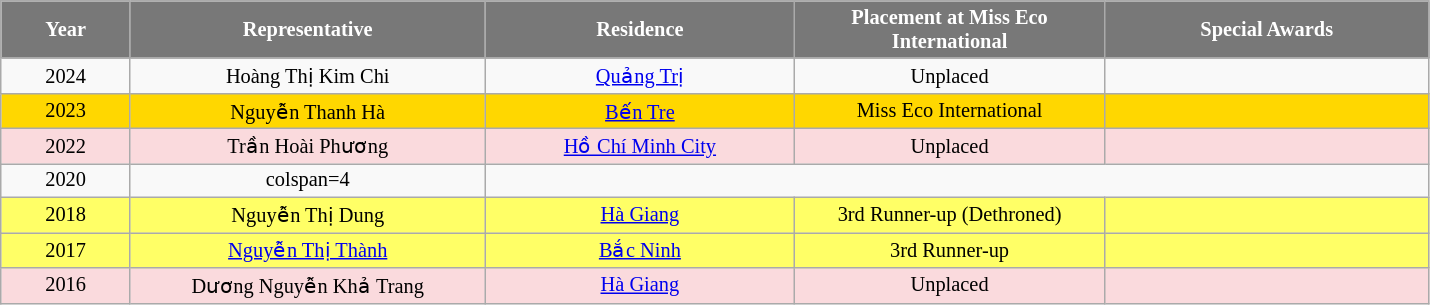<table class="wikitable sortable" style="font-size: 85%; text-align:center">
<tr>
<th width="80" style="background-color:#787878;color:#FFFFFF;">Year</th>
<th width="230" style="background-color:#787878;color:#FFFFFF;">Representative</th>
<th width="200" style="background-color:#787878;color:#FFFFFF;">Residence</th>
<th width="200" style="background-color:#787878;color:#FFFFFF;">Placement at Miss Eco International</th>
<th width="210" style="background-color:#787878;color:#FFFFFF;">Special Awards</th>
</tr>
<tr>
<td> 2024</td>
<td>Hoàng Thị Kim Chi</td>
<td><a href='#'>Quảng Trị</a></td>
<td>Unplaced</td>
<td></td>
</tr>
<tr style="background-color:GOLD; ">
<td> 2023</td>
<td>Nguyễn Thanh Hà</td>
<td><a href='#'>Bến Tre</a></td>
<td>Miss Eco International</td>
<td style="background:;"></td>
</tr>
<tr style="background-color:#FADADD;">
<td> 2022</td>
<td>Trần Hoài Phương</td>
<td><a href='#'>Hồ Chí Minh City</a></td>
<td>Unplaced</td>
<td style="background:;"></td>
</tr>
<tr>
<td>2020</td>
<td>colspan=4 </td>
</tr>
<tr style="background-color:#FFFF66; ">
<td> 2018</td>
<td>Nguyễn Thị Dung</td>
<td><a href='#'>Hà Giang</a></td>
<td>3rd Runner-up (Dethroned)</td>
<td style="background:;"></td>
</tr>
<tr style="background-color:#FFFF66; ">
<td> 2017</td>
<td><a href='#'>Nguyễn Thị Thành</a></td>
<td><a href='#'>Bắc Ninh</a></td>
<td>3rd Runner-up</td>
<td style="background:;"></td>
</tr>
<tr style="background-color:#FADADD;">
<td> 2016</td>
<td>Dương Nguyễn Khả Trang</td>
<td><a href='#'>Hà Giang</a></td>
<td>Unplaced</td>
<td style="background:;"></td>
</tr>
</table>
